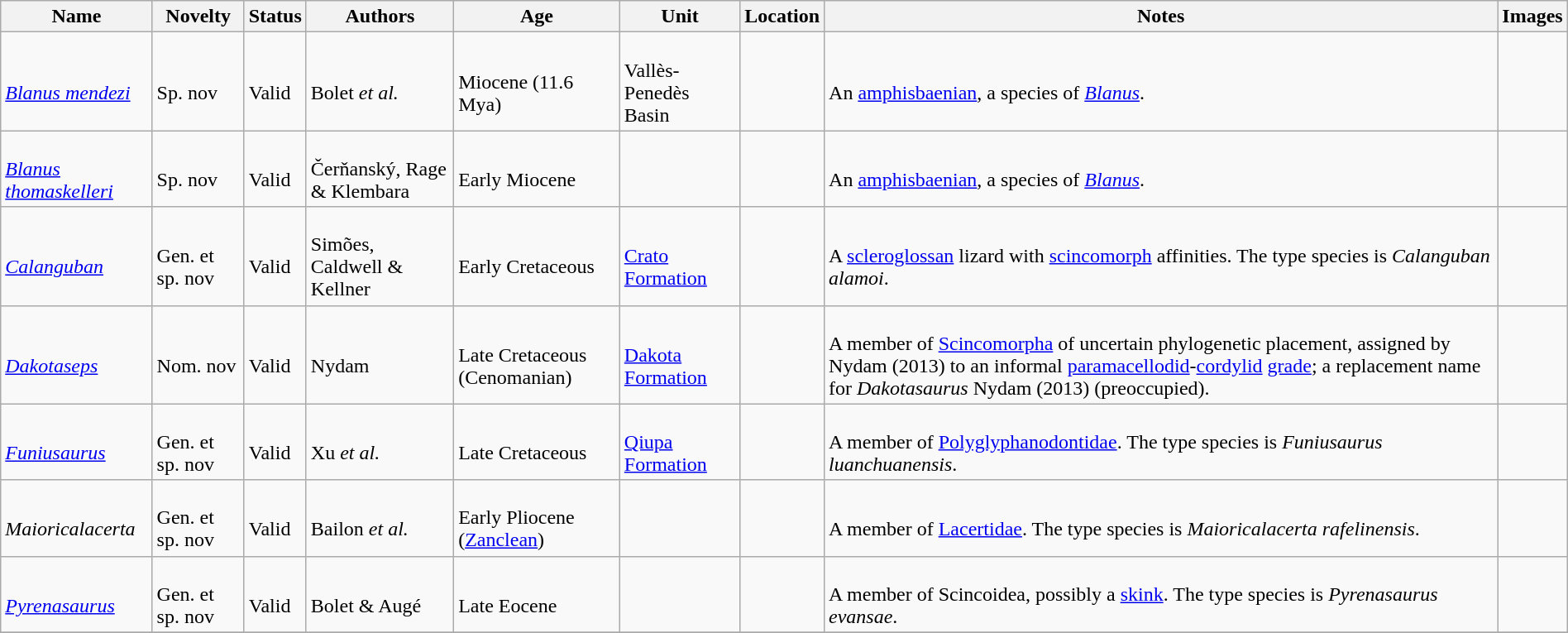<table class="wikitable sortable" align="center" width="100%">
<tr>
<th>Name</th>
<th>Novelty</th>
<th>Status</th>
<th>Authors</th>
<th>Age</th>
<th>Unit</th>
<th>Location</th>
<th>Notes</th>
<th>Images</th>
</tr>
<tr>
<td><br><em><a href='#'>Blanus mendezi</a></em></td>
<td><br>Sp. nov</td>
<td><br>Valid</td>
<td><br>Bolet <em>et al.</em></td>
<td><br>Miocene (11.6 Mya)</td>
<td><br>Vallès-Penedès Basin</td>
<td><br></td>
<td><br>An <a href='#'>amphisbaenian</a>, a species of <em><a href='#'>Blanus</a></em>.</td>
<td></td>
</tr>
<tr>
<td><br><em><a href='#'>Blanus thomaskelleri</a></em></td>
<td><br>Sp. nov</td>
<td><br>Valid</td>
<td><br>Čerňanský, Rage & Klembara</td>
<td><br>Early Miocene</td>
<td></td>
<td><br></td>
<td><br>An <a href='#'>amphisbaenian</a>, a species of <em><a href='#'>Blanus</a></em>.</td>
<td></td>
</tr>
<tr>
<td><br><em><a href='#'>Calanguban</a></em></td>
<td><br>Gen. et sp. nov</td>
<td><br>Valid</td>
<td><br>Simões, Caldwell & Kellner</td>
<td><br>Early Cretaceous</td>
<td><br><a href='#'>Crato Formation</a></td>
<td><br></td>
<td><br>A <a href='#'>scleroglossan</a> lizard with <a href='#'>scincomorph</a> affinities. The type species is <em>Calanguban alamoi</em>.</td>
<td></td>
</tr>
<tr>
<td><br><em><a href='#'>Dakotaseps</a></em></td>
<td><br>Nom. nov</td>
<td><br>Valid</td>
<td><br>Nydam</td>
<td><br>Late Cretaceous (Cenomanian)</td>
<td><br><a href='#'>Dakota Formation</a></td>
<td><br></td>
<td><br>A member of <a href='#'>Scincomorpha</a> of uncertain phylogenetic placement, assigned by Nydam (2013) to an informal <a href='#'>paramacellodid</a>-<a href='#'>cordylid</a> <a href='#'>grade</a>; a replacement name for <em>Dakotasaurus</em> Nydam (2013) (preoccupied).</td>
<td></td>
</tr>
<tr>
<td><br><em><a href='#'>Funiusaurus</a></em></td>
<td><br>Gen. et sp. nov</td>
<td><br>Valid</td>
<td><br>Xu <em>et al.</em></td>
<td><br>Late Cretaceous</td>
<td><br><a href='#'>Qiupa Formation</a></td>
<td><br></td>
<td><br>A member of <a href='#'>Polyglyphanodontidae</a>. The type species is <em>Funiusaurus luanchuanensis</em>.</td>
<td></td>
</tr>
<tr>
<td><br><em>Maioricalacerta</em></td>
<td><br>Gen. et sp. nov</td>
<td><br>Valid</td>
<td><br>Bailon <em>et al.</em></td>
<td><br>Early Pliocene (<a href='#'>Zanclean</a>)</td>
<td></td>
<td><br></td>
<td><br>A member of <a href='#'>Lacertidae</a>. The type species is <em>Maioricalacerta rafelinensis</em>.</td>
<td></td>
</tr>
<tr>
<td><br><em><a href='#'>Pyrenasaurus</a></em></td>
<td><br>Gen. et sp. nov</td>
<td><br>Valid</td>
<td><br>Bolet & Augé</td>
<td><br>Late Eocene</td>
<td></td>
<td><br><br>
</td>
<td><br>A member of Scincoidea, possibly a <a href='#'>skink</a>. The type species is <em>Pyrenasaurus evansae</em>.</td>
<td></td>
</tr>
<tr>
</tr>
</table>
